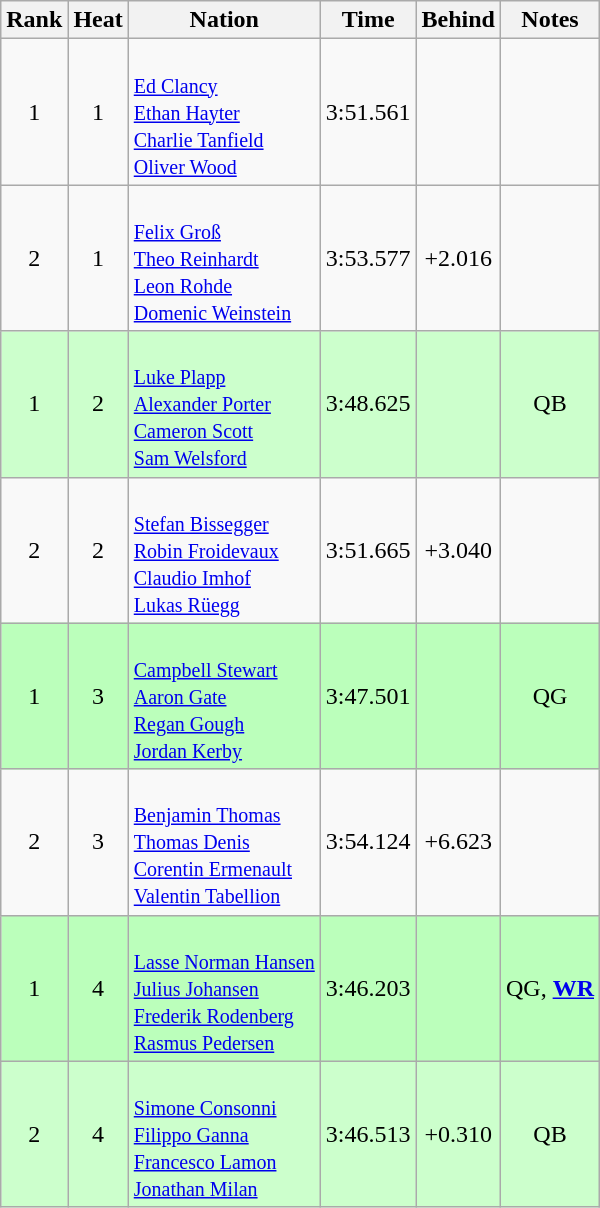<table class="wikitable sortable" style="text-align:center">
<tr>
<th>Rank</th>
<th>Heat</th>
<th>Nation</th>
<th>Time</th>
<th>Behind</th>
<th>Notes</th>
</tr>
<tr>
<td>1</td>
<td>1</td>
<td align=left><br><small><a href='#'>Ed Clancy</a><br><a href='#'>Ethan Hayter</a><br><a href='#'>Charlie Tanfield</a><br><a href='#'>Oliver Wood</a></small></td>
<td>3:51.561</td>
<td></td>
<td></td>
</tr>
<tr>
<td>2</td>
<td>1</td>
<td align=left><br><small><a href='#'>Felix Groß</a><br><a href='#'>Theo Reinhardt</a><br><a href='#'>Leon Rohde</a><br><a href='#'>Domenic Weinstein</a></small></td>
<td>3:53.577</td>
<td>+2.016</td>
<td></td>
</tr>
<tr bgcolor=ccffcc>
<td>1</td>
<td>2</td>
<td align=left><br><small><a href='#'>Luke Plapp</a><br><a href='#'>Alexander Porter</a><br><a href='#'>Cameron Scott</a><br><a href='#'>Sam Welsford</a></small></td>
<td>3:48.625</td>
<td></td>
<td>QB</td>
</tr>
<tr>
<td>2</td>
<td>2</td>
<td align=left><br><small><a href='#'>Stefan Bissegger</a><br><a href='#'>Robin Froidevaux</a><br><a href='#'>Claudio Imhof</a><br><a href='#'>Lukas Rüegg</a></small></td>
<td>3:51.665</td>
<td>+3.040</td>
<td></td>
</tr>
<tr bgcolor=bbffbb>
<td>1</td>
<td>3</td>
<td align=left><br><small><a href='#'>Campbell Stewart</a><br><a href='#'>Aaron Gate</a><br><a href='#'>Regan Gough</a><br><a href='#'>Jordan Kerby</a></small></td>
<td>3:47.501</td>
<td></td>
<td>QG</td>
</tr>
<tr>
<td>2</td>
<td>3</td>
<td align=left><br><small><a href='#'>Benjamin Thomas</a><br><a href='#'>Thomas Denis</a><br><a href='#'>Corentin Ermenault</a><br><a href='#'>Valentin Tabellion</a></small></td>
<td>3:54.124</td>
<td>+6.623</td>
<td></td>
</tr>
<tr bgcolor=bbffbb>
<td>1</td>
<td>4</td>
<td align=left><br><small><a href='#'>Lasse Norman Hansen</a><br><a href='#'>Julius Johansen</a><br><a href='#'>Frederik Rodenberg</a><br><a href='#'>Rasmus Pedersen</a></small></td>
<td>3:46.203</td>
<td></td>
<td>QG, <strong><a href='#'>WR</a></strong></td>
</tr>
<tr bgcolor=ccffcc>
<td>2</td>
<td>4</td>
<td align=left><br><small><a href='#'>Simone Consonni</a><br><a href='#'>Filippo Ganna</a><br><a href='#'>Francesco Lamon</a><br><a href='#'>Jonathan Milan</a></small></td>
<td>3:46.513</td>
<td>+0.310</td>
<td>QB</td>
</tr>
</table>
